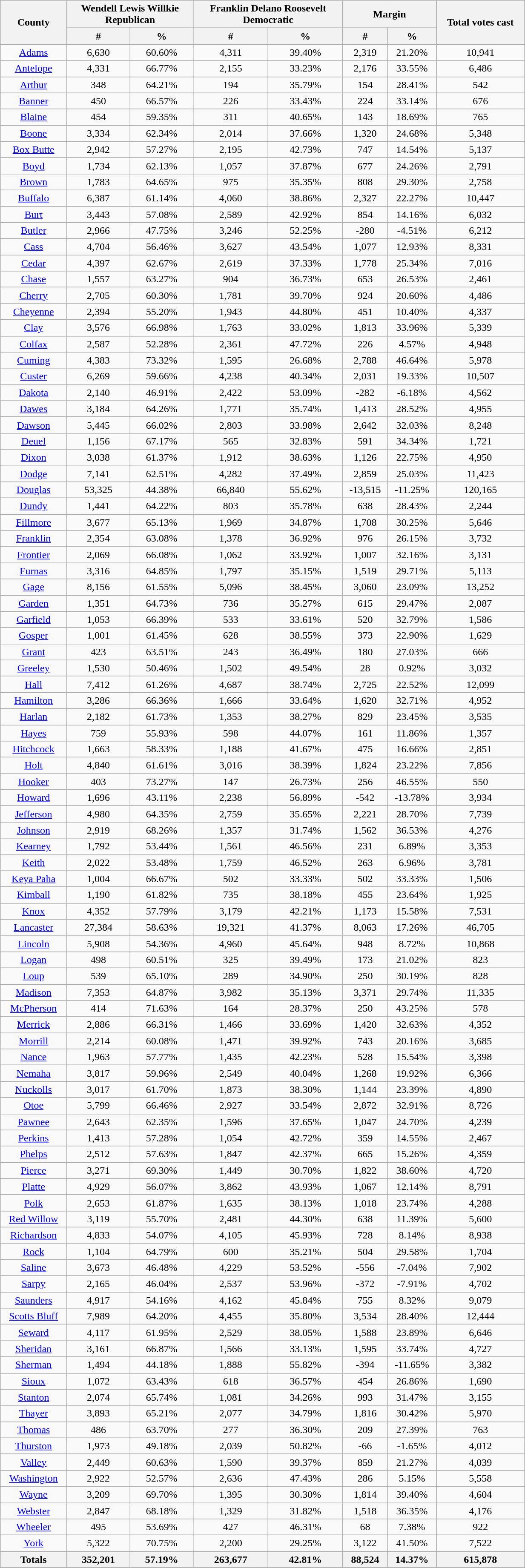<table width="65%"  class="wikitable sortable" style="text-align:center">
<tr>
<th style="text-align:center;" rowspan="2">County</th>
<th style="text-align:center;" colspan="2">Wendell Lewis Willkie<br>Republican</th>
<th style="text-align:center;" colspan="2">Franklin Delano Roosevelt<br>Democratic</th>
<th style="text-align:center;" colspan="2">Margin</th>
<th style="text-align:center;" rowspan="2">Total votes cast</th>
</tr>
<tr>
<th data-sort-type="number">#</th>
<th data-sort-type="number">%</th>
<th data-sort-type="number">#</th>
<th data-sort-type="number">%</th>
<th data-sort-type="number">#</th>
<th data-sort-type="number">%</th>
</tr>
<tr style="text-align:center;">
<td><a href='#'>Adams</a></td>
<td>6,630</td>
<td>60.60%</td>
<td>4,311</td>
<td>39.40%</td>
<td>2,319</td>
<td>21.20%</td>
<td>10,941</td>
</tr>
<tr style="text-align:center;">
<td><a href='#'>Antelope</a></td>
<td>4,331</td>
<td>66.77%</td>
<td>2,155</td>
<td>33.23%</td>
<td>2,176</td>
<td>33.55%</td>
<td>6,486</td>
</tr>
<tr style="text-align:center;">
<td><a href='#'>Arthur</a></td>
<td>348</td>
<td>64.21%</td>
<td>194</td>
<td>35.79%</td>
<td>154</td>
<td>28.41%</td>
<td>542</td>
</tr>
<tr style="text-align:center;">
<td><a href='#'>Banner</a></td>
<td>450</td>
<td>66.57%</td>
<td>226</td>
<td>33.43%</td>
<td>224</td>
<td>33.14%</td>
<td>676</td>
</tr>
<tr style="text-align:center;">
<td><a href='#'>Blaine</a></td>
<td>454</td>
<td>59.35%</td>
<td>311</td>
<td>40.65%</td>
<td>143</td>
<td>18.69%</td>
<td>765</td>
</tr>
<tr style="text-align:center;">
<td><a href='#'>Boone</a></td>
<td>3,334</td>
<td>62.34%</td>
<td>2,014</td>
<td>37.66%</td>
<td>1,320</td>
<td>24.68%</td>
<td>5,348</td>
</tr>
<tr style="text-align:center;">
<td><a href='#'>Box Butte</a></td>
<td>2,942</td>
<td>57.27%</td>
<td>2,195</td>
<td>42.73%</td>
<td>747</td>
<td>14.54%</td>
<td>5,137</td>
</tr>
<tr style="text-align:center;">
<td><a href='#'>Boyd</a></td>
<td>1,734</td>
<td>62.13%</td>
<td>1,057</td>
<td>37.87%</td>
<td>677</td>
<td>24.26%</td>
<td>2,791</td>
</tr>
<tr style="text-align:center;">
<td><a href='#'>Brown</a></td>
<td>1,783</td>
<td>64.65%</td>
<td>975</td>
<td>35.35%</td>
<td>808</td>
<td>29.30%</td>
<td>2,758</td>
</tr>
<tr style="text-align:center;">
<td><a href='#'>Buffalo</a></td>
<td>6,387</td>
<td>61.14%</td>
<td>4,060</td>
<td>38.86%</td>
<td>2,327</td>
<td>22.27%</td>
<td>10,447</td>
</tr>
<tr style="text-align:center;">
<td><a href='#'>Burt</a></td>
<td>3,443</td>
<td>57.08%</td>
<td>2,589</td>
<td>42.92%</td>
<td>854</td>
<td>14.16%</td>
<td>6,032</td>
</tr>
<tr style="text-align:center;">
<td><a href='#'>Butler</a></td>
<td>2,966</td>
<td>47.75%</td>
<td>3,246</td>
<td>52.25%</td>
<td>-280</td>
<td>-4.51%</td>
<td>6,212</td>
</tr>
<tr style="text-align:center;">
<td><a href='#'>Cass</a></td>
<td>4,704</td>
<td>56.46%</td>
<td>3,627</td>
<td>43.54%</td>
<td>1,077</td>
<td>12.93%</td>
<td>8,331</td>
</tr>
<tr style="text-align:center;">
<td><a href='#'>Cedar</a></td>
<td>4,397</td>
<td>62.67%</td>
<td>2,619</td>
<td>37.33%</td>
<td>1,778</td>
<td>25.34%</td>
<td>7,016</td>
</tr>
<tr style="text-align:center;">
<td><a href='#'>Chase</a></td>
<td>1,557</td>
<td>63.27%</td>
<td>904</td>
<td>36.73%</td>
<td>653</td>
<td>26.53%</td>
<td>2,461</td>
</tr>
<tr style="text-align:center;">
<td><a href='#'>Cherry</a></td>
<td>2,705</td>
<td>60.30%</td>
<td>1,781</td>
<td>39.70%</td>
<td>924</td>
<td>20.60%</td>
<td>4,486</td>
</tr>
<tr style="text-align:center;">
<td><a href='#'>Cheyenne</a></td>
<td>2,394</td>
<td>55.20%</td>
<td>1,943</td>
<td>44.80%</td>
<td>451</td>
<td>10.40%</td>
<td>4,337</td>
</tr>
<tr style="text-align:center;">
<td><a href='#'>Clay</a></td>
<td>3,576</td>
<td>66.98%</td>
<td>1,763</td>
<td>33.02%</td>
<td>1,813</td>
<td>33.96%</td>
<td>5,339</td>
</tr>
<tr style="text-align:center;">
<td><a href='#'>Colfax</a></td>
<td>2,587</td>
<td>52.28%</td>
<td>2,361</td>
<td>47.72%</td>
<td>226</td>
<td>4.57%</td>
<td>4,948</td>
</tr>
<tr style="text-align:center;">
<td><a href='#'>Cuming</a></td>
<td>4,383</td>
<td>73.32%</td>
<td>1,595</td>
<td>26.68%</td>
<td>2,788</td>
<td>46.64%</td>
<td>5,978</td>
</tr>
<tr style="text-align:center;">
<td><a href='#'>Custer</a></td>
<td>6,269</td>
<td>59.66%</td>
<td>4,238</td>
<td>40.34%</td>
<td>2,031</td>
<td>19.33%</td>
<td>10,507</td>
</tr>
<tr style="text-align:center;">
<td><a href='#'>Dakota</a></td>
<td>2,140</td>
<td>46.91%</td>
<td>2,422</td>
<td>53.09%</td>
<td>-282</td>
<td>-6.18%</td>
<td>4,562</td>
</tr>
<tr style="text-align:center;">
<td><a href='#'>Dawes</a></td>
<td>3,184</td>
<td>64.26%</td>
<td>1,771</td>
<td>35.74%</td>
<td>1,413</td>
<td>28.52%</td>
<td>4,955</td>
</tr>
<tr style="text-align:center;">
<td><a href='#'>Dawson</a></td>
<td>5,445</td>
<td>66.02%</td>
<td>2,803</td>
<td>33.98%</td>
<td>2,642</td>
<td>32.03%</td>
<td>8,248</td>
</tr>
<tr style="text-align:center;">
<td><a href='#'>Deuel</a></td>
<td>1,156</td>
<td>67.17%</td>
<td>565</td>
<td>32.83%</td>
<td>591</td>
<td>34.34%</td>
<td>1,721</td>
</tr>
<tr style="text-align:center;">
<td><a href='#'>Dixon</a></td>
<td>3,038</td>
<td>61.37%</td>
<td>1,912</td>
<td>38.63%</td>
<td>1,126</td>
<td>22.75%</td>
<td>4,950</td>
</tr>
<tr style="text-align:center;">
<td><a href='#'>Dodge</a></td>
<td>7,141</td>
<td>62.51%</td>
<td>4,282</td>
<td>37.49%</td>
<td>2,859</td>
<td>25.03%</td>
<td>11,423</td>
</tr>
<tr style="text-align:center;">
<td><a href='#'>Douglas</a></td>
<td>53,325</td>
<td>44.38%</td>
<td>66,840</td>
<td>55.62%</td>
<td>-13,515</td>
<td>-11.25%</td>
<td>120,165</td>
</tr>
<tr style="text-align:center;">
<td><a href='#'>Dundy</a></td>
<td>1,441</td>
<td>64.22%</td>
<td>803</td>
<td>35.78%</td>
<td>638</td>
<td>28.43%</td>
<td>2,244</td>
</tr>
<tr style="text-align:center;">
<td><a href='#'>Fillmore</a></td>
<td>3,677</td>
<td>65.13%</td>
<td>1,969</td>
<td>34.87%</td>
<td>1,708</td>
<td>30.25%</td>
<td>5,646</td>
</tr>
<tr style="text-align:center;">
<td><a href='#'>Franklin</a></td>
<td>2,354</td>
<td>63.08%</td>
<td>1,378</td>
<td>36.92%</td>
<td>976</td>
<td>26.15%</td>
<td>3,732</td>
</tr>
<tr style="text-align:center;">
<td><a href='#'>Frontier</a></td>
<td>2,069</td>
<td>66.08%</td>
<td>1,062</td>
<td>33.92%</td>
<td>1,007</td>
<td>32.16%</td>
<td>3,131</td>
</tr>
<tr style="text-align:center;">
<td><a href='#'>Furnas</a></td>
<td>3,316</td>
<td>64.85%</td>
<td>1,797</td>
<td>35.15%</td>
<td>1,519</td>
<td>29.71%</td>
<td>5,113</td>
</tr>
<tr style="text-align:center;">
<td><a href='#'>Gage</a></td>
<td>8,156</td>
<td>61.55%</td>
<td>5,096</td>
<td>38.45%</td>
<td>3,060</td>
<td>23.09%</td>
<td>13,252</td>
</tr>
<tr style="text-align:center;">
<td><a href='#'>Garden</a></td>
<td>1,351</td>
<td>64.73%</td>
<td>736</td>
<td>35.27%</td>
<td>615</td>
<td>29.47%</td>
<td>2,087</td>
</tr>
<tr style="text-align:center;">
<td><a href='#'>Garfield</a></td>
<td>1,053</td>
<td>66.39%</td>
<td>533</td>
<td>33.61%</td>
<td>520</td>
<td>32.79%</td>
<td>1,586</td>
</tr>
<tr style="text-align:center;">
<td><a href='#'>Gosper</a></td>
<td>1,001</td>
<td>61.45%</td>
<td>628</td>
<td>38.55%</td>
<td>373</td>
<td>22.90%</td>
<td>1,629</td>
</tr>
<tr style="text-align:center;">
<td><a href='#'>Grant</a></td>
<td>423</td>
<td>63.51%</td>
<td>243</td>
<td>36.49%</td>
<td>180</td>
<td>27.03%</td>
<td>666</td>
</tr>
<tr style="text-align:center;">
<td><a href='#'>Greeley</a></td>
<td>1,530</td>
<td>50.46%</td>
<td>1,502</td>
<td>49.54%</td>
<td>28</td>
<td>0.92%</td>
<td>3,032</td>
</tr>
<tr style="text-align:center;">
<td><a href='#'>Hall</a></td>
<td>7,412</td>
<td>61.26%</td>
<td>4,687</td>
<td>38.74%</td>
<td>2,725</td>
<td>22.52%</td>
<td>12,099</td>
</tr>
<tr style="text-align:center;">
<td><a href='#'>Hamilton</a></td>
<td>3,286</td>
<td>66.36%</td>
<td>1,666</td>
<td>33.64%</td>
<td>1,620</td>
<td>32.71%</td>
<td>4,952</td>
</tr>
<tr style="text-align:center;">
<td><a href='#'>Harlan</a></td>
<td>2,182</td>
<td>61.73%</td>
<td>1,353</td>
<td>38.27%</td>
<td>829</td>
<td>23.45%</td>
<td>3,535</td>
</tr>
<tr style="text-align:center;">
<td><a href='#'>Hayes</a></td>
<td>759</td>
<td>55.93%</td>
<td>598</td>
<td>44.07%</td>
<td>161</td>
<td>11.86%</td>
<td>1,357</td>
</tr>
<tr style="text-align:center;">
<td><a href='#'>Hitchcock</a></td>
<td>1,663</td>
<td>58.33%</td>
<td>1,188</td>
<td>41.67%</td>
<td>475</td>
<td>16.66%</td>
<td>2,851</td>
</tr>
<tr style="text-align:center;">
<td><a href='#'>Holt</a></td>
<td>4,840</td>
<td>61.61%</td>
<td>3,016</td>
<td>38.39%</td>
<td>1,824</td>
<td>23.22%</td>
<td>7,856</td>
</tr>
<tr style="text-align:center;">
<td><a href='#'>Hooker</a></td>
<td>403</td>
<td>73.27%</td>
<td>147</td>
<td>26.73%</td>
<td>256</td>
<td>46.55%</td>
<td>550</td>
</tr>
<tr style="text-align:center;">
<td><a href='#'>Howard</a></td>
<td>1,696</td>
<td>43.11%</td>
<td>2,238</td>
<td>56.89%</td>
<td>-542</td>
<td>-13.78%</td>
<td>3,934</td>
</tr>
<tr style="text-align:center;">
<td><a href='#'>Jefferson</a></td>
<td>4,980</td>
<td>64.35%</td>
<td>2,759</td>
<td>35.65%</td>
<td>2,221</td>
<td>28.70%</td>
<td>7,739</td>
</tr>
<tr style="text-align:center;">
<td><a href='#'>Johnson</a></td>
<td>2,919</td>
<td>68.26%</td>
<td>1,357</td>
<td>31.74%</td>
<td>1,562</td>
<td>36.53%</td>
<td>4,276</td>
</tr>
<tr style="text-align:center;">
<td><a href='#'>Kearney</a></td>
<td>1,792</td>
<td>53.44%</td>
<td>1,561</td>
<td>46.56%</td>
<td>231</td>
<td>6.89%</td>
<td>3,353</td>
</tr>
<tr style="text-align:center;">
<td><a href='#'>Keith</a></td>
<td>2,022</td>
<td>53.48%</td>
<td>1,759</td>
<td>46.52%</td>
<td>263</td>
<td>6.96%</td>
<td>3,781</td>
</tr>
<tr style="text-align:center;">
<td><a href='#'>Keya Paha</a></td>
<td>1,004</td>
<td>66.67%</td>
<td>502</td>
<td>33.33%</td>
<td>502</td>
<td>33.33%</td>
<td>1,506</td>
</tr>
<tr style="text-align:center;">
<td><a href='#'>Kimball</a></td>
<td>1,190</td>
<td>61.82%</td>
<td>735</td>
<td>38.18%</td>
<td>455</td>
<td>23.64%</td>
<td>1,925</td>
</tr>
<tr style="text-align:center;">
<td><a href='#'>Knox</a></td>
<td>4,352</td>
<td>57.79%</td>
<td>3,179</td>
<td>42.21%</td>
<td>1,173</td>
<td>15.58%</td>
<td>7,531</td>
</tr>
<tr style="text-align:center;">
<td><a href='#'>Lancaster</a></td>
<td>27,384</td>
<td>58.63%</td>
<td>19,321</td>
<td>41.37%</td>
<td>8,063</td>
<td>17.26%</td>
<td>46,705</td>
</tr>
<tr style="text-align:center;">
<td><a href='#'>Lincoln</a></td>
<td>5,908</td>
<td>54.36%</td>
<td>4,960</td>
<td>45.64%</td>
<td>948</td>
<td>8.72%</td>
<td>10,868</td>
</tr>
<tr style="text-align:center;">
<td><a href='#'>Logan</a></td>
<td>498</td>
<td>60.51%</td>
<td>325</td>
<td>39.49%</td>
<td>173</td>
<td>21.02%</td>
<td>823</td>
</tr>
<tr style="text-align:center;">
<td><a href='#'>Loup</a></td>
<td>539</td>
<td>65.10%</td>
<td>289</td>
<td>34.90%</td>
<td>250</td>
<td>30.19%</td>
<td>828</td>
</tr>
<tr style="text-align:center;">
<td><a href='#'>Madison</a></td>
<td>7,353</td>
<td>64.87%</td>
<td>3,982</td>
<td>35.13%</td>
<td>3,371</td>
<td>29.74%</td>
<td>11,335</td>
</tr>
<tr style="text-align:center;">
<td><a href='#'>McPherson</a></td>
<td>414</td>
<td>71.63%</td>
<td>164</td>
<td>28.37%</td>
<td>250</td>
<td>43.25%</td>
<td>578</td>
</tr>
<tr style="text-align:center;">
<td><a href='#'>Merrick</a></td>
<td>2,886</td>
<td>66.31%</td>
<td>1,466</td>
<td>33.69%</td>
<td>1,420</td>
<td>32.63%</td>
<td>4,352</td>
</tr>
<tr style="text-align:center;">
<td><a href='#'>Morrill</a></td>
<td>2,214</td>
<td>60.08%</td>
<td>1,471</td>
<td>39.92%</td>
<td>743</td>
<td>20.16%</td>
<td>3,685</td>
</tr>
<tr style="text-align:center;">
<td><a href='#'>Nance</a></td>
<td>1,963</td>
<td>57.77%</td>
<td>1,435</td>
<td>42.23%</td>
<td>528</td>
<td>15.54%</td>
<td>3,398</td>
</tr>
<tr style="text-align:center;">
<td><a href='#'>Nemaha</a></td>
<td>3,817</td>
<td>59.96%</td>
<td>2,549</td>
<td>40.04%</td>
<td>1,268</td>
<td>19.92%</td>
<td>6,366</td>
</tr>
<tr style="text-align:center;">
<td><a href='#'>Nuckolls</a></td>
<td>3,017</td>
<td>61.70%</td>
<td>1,873</td>
<td>38.30%</td>
<td>1,144</td>
<td>23.39%</td>
<td>4,890</td>
</tr>
<tr style="text-align:center;">
<td><a href='#'>Otoe</a></td>
<td>5,799</td>
<td>66.46%</td>
<td>2,927</td>
<td>33.54%</td>
<td>2,872</td>
<td>32.91%</td>
<td>8,726</td>
</tr>
<tr style="text-align:center;">
<td><a href='#'>Pawnee</a></td>
<td>2,643</td>
<td>62.35%</td>
<td>1,596</td>
<td>37.65%</td>
<td>1,047</td>
<td>24.70%</td>
<td>4,239</td>
</tr>
<tr style="text-align:center;">
<td><a href='#'>Perkins</a></td>
<td>1,413</td>
<td>57.28%</td>
<td>1,054</td>
<td>42.72%</td>
<td>359</td>
<td>14.55%</td>
<td>2,467</td>
</tr>
<tr style="text-align:center;">
<td><a href='#'>Phelps</a></td>
<td>2,512</td>
<td>57.63%</td>
<td>1,847</td>
<td>42.37%</td>
<td>665</td>
<td>15.26%</td>
<td>4,359</td>
</tr>
<tr style="text-align:center;">
<td><a href='#'>Pierce</a></td>
<td>3,271</td>
<td>69.30%</td>
<td>1,449</td>
<td>30.70%</td>
<td>1,822</td>
<td>38.60%</td>
<td>4,720</td>
</tr>
<tr style="text-align:center;">
<td><a href='#'>Platte</a></td>
<td>4,929</td>
<td>56.07%</td>
<td>3,862</td>
<td>43.93%</td>
<td>1,067</td>
<td>12.14%</td>
<td>8,791</td>
</tr>
<tr style="text-align:center;">
<td><a href='#'>Polk</a></td>
<td>2,653</td>
<td>61.87%</td>
<td>1,635</td>
<td>38.13%</td>
<td>1,018</td>
<td>23.74%</td>
<td>4,288</td>
</tr>
<tr style="text-align:center;">
<td><a href='#'>Red Willow</a></td>
<td>3,119</td>
<td>55.70%</td>
<td>2,481</td>
<td>44.30%</td>
<td>638</td>
<td>11.39%</td>
<td>5,600</td>
</tr>
<tr style="text-align:center;">
<td><a href='#'>Richardson</a></td>
<td>4,833</td>
<td>54.07%</td>
<td>4,105</td>
<td>45.93%</td>
<td>728</td>
<td>8.14%</td>
<td>8,938</td>
</tr>
<tr style="text-align:center;">
<td><a href='#'>Rock</a></td>
<td>1,104</td>
<td>64.79%</td>
<td>600</td>
<td>35.21%</td>
<td>504</td>
<td>29.58%</td>
<td>1,704</td>
</tr>
<tr style="text-align:center;">
<td><a href='#'>Saline</a></td>
<td>3,673</td>
<td>46.48%</td>
<td>4,229</td>
<td>53.52%</td>
<td>-556</td>
<td>-7.04%</td>
<td>7,902</td>
</tr>
<tr style="text-align:center;">
<td><a href='#'>Sarpy</a></td>
<td>2,165</td>
<td>46.04%</td>
<td>2,537</td>
<td>53.96%</td>
<td>-372</td>
<td>-7.91%</td>
<td>4,702</td>
</tr>
<tr style="text-align:center;">
<td><a href='#'>Saunders</a></td>
<td>4,917</td>
<td>54.16%</td>
<td>4,162</td>
<td>45.84%</td>
<td>755</td>
<td>8.32%</td>
<td>9,079</td>
</tr>
<tr style="text-align:center;">
<td><a href='#'>Scotts Bluff</a></td>
<td>7,989</td>
<td>64.20%</td>
<td>4,455</td>
<td>35.80%</td>
<td>3,534</td>
<td>28.40%</td>
<td>12,444</td>
</tr>
<tr style="text-align:center;">
<td><a href='#'>Seward</a></td>
<td>4,117</td>
<td>61.95%</td>
<td>2,529</td>
<td>38.05%</td>
<td>1,588</td>
<td>23.89%</td>
<td>6,646</td>
</tr>
<tr style="text-align:center;">
<td><a href='#'>Sheridan</a></td>
<td>3,161</td>
<td>66.87%</td>
<td>1,566</td>
<td>33.13%</td>
<td>1,595</td>
<td>33.74%</td>
<td>4,727</td>
</tr>
<tr style="text-align:center;">
<td><a href='#'>Sherman</a></td>
<td>1,494</td>
<td>44.18%</td>
<td>1,888</td>
<td>55.82%</td>
<td>-394</td>
<td>-11.65%</td>
<td>3,382</td>
</tr>
<tr style="text-align:center;">
<td><a href='#'>Sioux</a></td>
<td>1,072</td>
<td>63.43%</td>
<td>618</td>
<td>36.57%</td>
<td>454</td>
<td>26.86%</td>
<td>1,690</td>
</tr>
<tr style="text-align:center;">
<td><a href='#'>Stanton</a></td>
<td>2,074</td>
<td>65.74%</td>
<td>1,081</td>
<td>34.26%</td>
<td>993</td>
<td>31.47%</td>
<td>3,155</td>
</tr>
<tr style="text-align:center;">
<td><a href='#'>Thayer</a></td>
<td>3,893</td>
<td>65.21%</td>
<td>2,077</td>
<td>34.79%</td>
<td>1,816</td>
<td>30.42%</td>
<td>5,970</td>
</tr>
<tr style="text-align:center;">
<td><a href='#'>Thomas</a></td>
<td>486</td>
<td>63.70%</td>
<td>277</td>
<td>36.30%</td>
<td>209</td>
<td>27.39%</td>
<td>763</td>
</tr>
<tr style="text-align:center;">
<td><a href='#'>Thurston</a></td>
<td>1,973</td>
<td>49.18%</td>
<td>2,039</td>
<td>50.82%</td>
<td>-66</td>
<td>-1.65%</td>
<td>4,012</td>
</tr>
<tr style="text-align:center;">
<td><a href='#'>Valley</a></td>
<td>2,449</td>
<td>60.63%</td>
<td>1,590</td>
<td>39.37%</td>
<td>859</td>
<td>21.27%</td>
<td>4,039</td>
</tr>
<tr style="text-align:center;">
<td><a href='#'>Washington</a></td>
<td>2,922</td>
<td>52.57%</td>
<td>2,636</td>
<td>47.43%</td>
<td>286</td>
<td>5.15%</td>
<td>5,558</td>
</tr>
<tr style="text-align:center;">
<td><a href='#'>Wayne</a></td>
<td>3,209</td>
<td>69.70%</td>
<td>1,395</td>
<td>30.30%</td>
<td>1,814</td>
<td>39.40%</td>
<td>4,604</td>
</tr>
<tr style="text-align:center;">
<td><a href='#'>Webster</a></td>
<td>2,847</td>
<td>68.18%</td>
<td>1,329</td>
<td>31.82%</td>
<td>1,518</td>
<td>36.35%</td>
<td>4,176</td>
</tr>
<tr style="text-align:center;">
<td><a href='#'>Wheeler</a></td>
<td>495</td>
<td>53.69%</td>
<td>427</td>
<td>46.31%</td>
<td>68</td>
<td>7.38%</td>
<td>922</td>
</tr>
<tr style="text-align:center;">
<td><a href='#'>York</a></td>
<td>5,322</td>
<td>70.75%</td>
<td>2,200</td>
<td>29.25%</td>
<td>3,122</td>
<td>41.50%</td>
<td>7,522</td>
</tr>
<tr style="text-align:center;">
<th>Totals</th>
<th>352,201</th>
<th>57.19%</th>
<th>263,677</th>
<th>42.81%</th>
<th>88,524</th>
<th>14.37%</th>
<th>615,878</th>
</tr>
</table>
